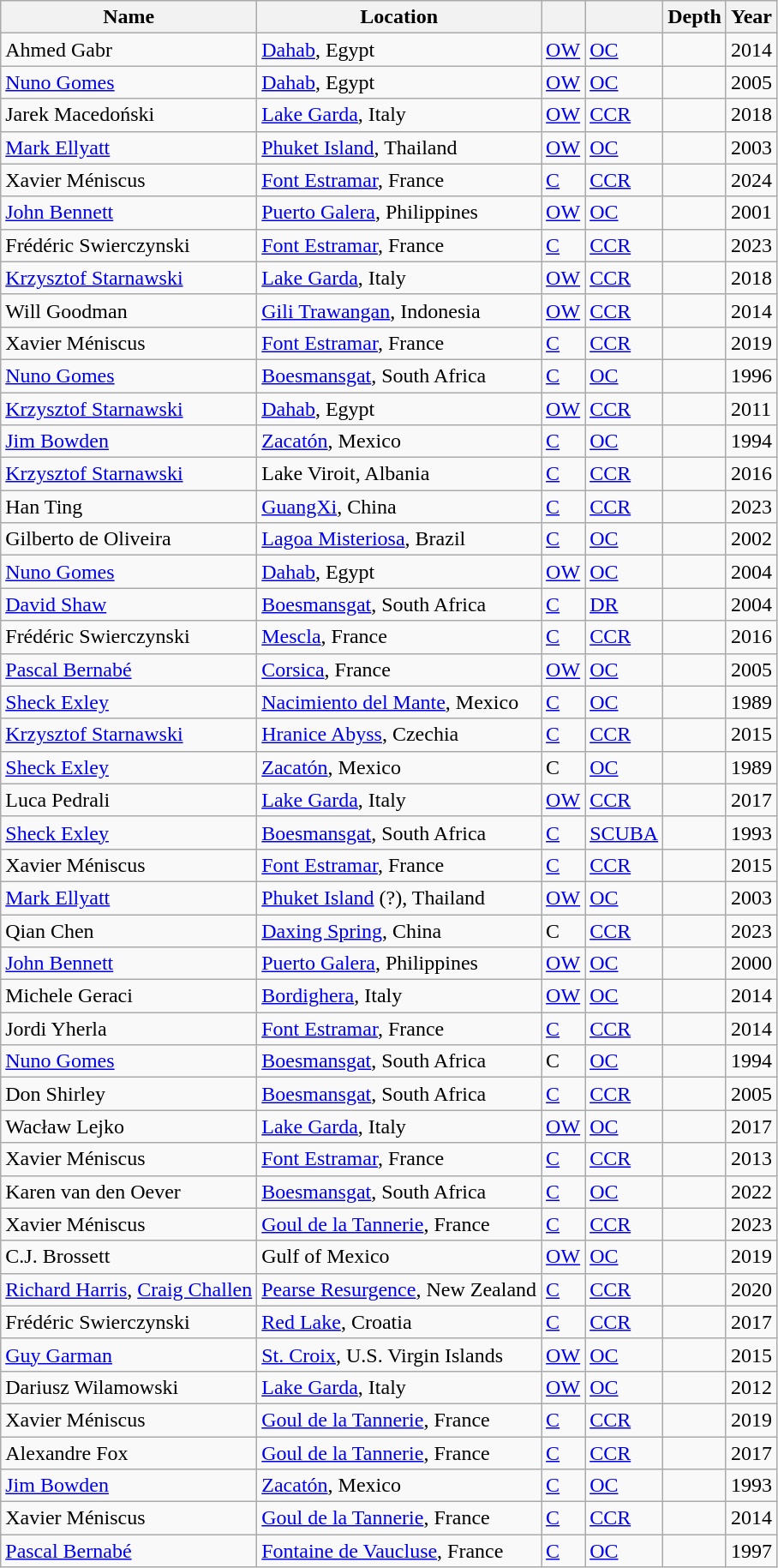<table class="wikitable sortable col3center col4center col5right col6center">
<tr>
<th>Name</th>
<th>Location</th>
<th></th>
<th></th>
<th>Depth</th>
<th>Year</th>
</tr>
<tr>
<td>Ahmed Gabr</td>
<td><a href='#'>Dahab</a>, Egypt</td>
<td><a href='#'>OW</a></td>
<td><a href='#'>OC</a></td>
<td></td>
<td>2014</td>
</tr>
<tr>
<td><a href='#'>Nuno Gomes</a></td>
<td><a href='#'>Dahab</a>, Egypt</td>
<td><a href='#'>OW</a></td>
<td><a href='#'>OC</a></td>
<td></td>
<td>2005</td>
</tr>
<tr>
<td>Jarek Macedoński</td>
<td><a href='#'>Lake Garda</a>, Italy</td>
<td><a href='#'>OW</a></td>
<td><a href='#'>CCR</a></td>
<td></td>
<td>2018</td>
</tr>
<tr>
<td><a href='#'>Mark Ellyatt</a></td>
<td><a href='#'>Phuket Island</a>, Thailand</td>
<td><a href='#'>OW</a></td>
<td><a href='#'>OC</a></td>
<td></td>
<td>2003</td>
</tr>
<tr>
<td>Xavier Méniscus</td>
<td><a href='#'>Font Estramar</a>, France</td>
<td><a href='#'>C</a></td>
<td><a href='#'>CCR</a></td>
<td></td>
<td>2024</td>
</tr>
<tr>
<td><a href='#'>John Bennett</a></td>
<td><a href='#'>Puerto Galera</a>, Philippines</td>
<td><a href='#'>OW</a></td>
<td><a href='#'>OC</a></td>
<td></td>
<td>2001</td>
</tr>
<tr>
<td>Frédéric Swierczynski</td>
<td><a href='#'>Font Estramar</a>, France</td>
<td><a href='#'>C</a></td>
<td><a href='#'>CCR</a></td>
<td></td>
<td>2023</td>
</tr>
<tr>
<td><a href='#'>Krzysztof Starnawski</a></td>
<td><a href='#'>Lake Garda</a>, Italy</td>
<td><a href='#'>OW</a></td>
<td><a href='#'>CCR</a></td>
<td></td>
<td>2018</td>
</tr>
<tr>
<td>Will Goodman</td>
<td><a href='#'>Gili Trawangan</a>, Indonesia</td>
<td><a href='#'>OW</a></td>
<td><a href='#'>CCR</a></td>
<td></td>
<td>2014</td>
</tr>
<tr>
<td>Xavier Méniscus</td>
<td><a href='#'>Font Estramar</a>, France</td>
<td><a href='#'>C</a></td>
<td><a href='#'>CCR</a></td>
<td></td>
<td>2019</td>
</tr>
<tr>
<td><a href='#'>Nuno Gomes</a></td>
<td><a href='#'>Boesmansgat</a>, South Africa</td>
<td><a href='#'>C</a></td>
<td><a href='#'>OC</a></td>
<td></td>
<td>1996</td>
</tr>
<tr>
<td><a href='#'>Krzysztof Starnawski</a></td>
<td><a href='#'>Dahab</a>, Egypt</td>
<td><a href='#'>OW</a></td>
<td><a href='#'>CCR</a></td>
<td></td>
<td>2011</td>
</tr>
<tr>
<td><a href='#'>Jim Bowden</a></td>
<td><a href='#'>Zacatón</a>, Mexico</td>
<td><a href='#'>C</a></td>
<td><a href='#'>OC</a></td>
<td></td>
<td>1994</td>
</tr>
<tr>
<td><a href='#'>Krzysztof Starnawski</a></td>
<td>Lake Viroit, Albania</td>
<td><a href='#'>C</a></td>
<td><a href='#'>CCR</a></td>
<td></td>
<td>2016</td>
</tr>
<tr>
<td>Han Ting</td>
<td><a href='#'>GuangXi</a>, China</td>
<td><a href='#'>C</a></td>
<td><a href='#'>CCR</a></td>
<td></td>
<td>2023</td>
</tr>
<tr>
<td>Gilberto de Oliveira</td>
<td><a href='#'>Lagoa Misteriosa</a>, Brazil</td>
<td><a href='#'>C</a></td>
<td><a href='#'>OC</a></td>
<td></td>
<td>2002</td>
</tr>
<tr>
<td><a href='#'>Nuno Gomes</a></td>
<td><a href='#'>Dahab</a>, Egypt</td>
<td><a href='#'>OW</a></td>
<td><a href='#'>OC</a></td>
<td></td>
<td>2004</td>
</tr>
<tr>
<td><a href='#'>David Shaw</a></td>
<td><a href='#'>Boesmansgat</a>, South Africa</td>
<td><a href='#'>C</a></td>
<td><a href='#'>DR</a></td>
<td></td>
<td>2004</td>
</tr>
<tr>
<td>Frédéric Swierczynski</td>
<td><a href='#'>Mescla</a>, France</td>
<td><a href='#'>C</a></td>
<td><a href='#'>CCR</a></td>
<td></td>
<td>2016</td>
</tr>
<tr>
<td><a href='#'>Pascal Bernabé</a></td>
<td><a href='#'>Corsica</a>, France</td>
<td><a href='#'>OW</a></td>
<td><a href='#'>OC</a></td>
<td></td>
<td>2005</td>
</tr>
<tr>
<td><a href='#'>Sheck Exley</a></td>
<td><a href='#'>Nacimiento del Mante</a>, Mexico</td>
<td><a href='#'>C</a></td>
<td><a href='#'>OC</a></td>
<td></td>
<td>1989</td>
</tr>
<tr>
<td><a href='#'>Krzysztof Starnawski</a></td>
<td><a href='#'>Hranice Abyss</a>, Czechia</td>
<td><a href='#'>C</a></td>
<td><a href='#'>CCR</a></td>
<td></td>
<td>2015</td>
</tr>
<tr>
<td><a href='#'>Sheck Exley</a></td>
<td><a href='#'>Zacatón</a>, Mexico</td>
<td>C</td>
<td><a href='#'>OC</a></td>
<td></td>
<td>1989</td>
</tr>
<tr>
<td>Luca Pedrali</td>
<td><a href='#'>Lake Garda</a>, Italy</td>
<td><a href='#'>OW</a></td>
<td><a href='#'>CCR</a></td>
<td></td>
<td>2017</td>
</tr>
<tr>
<td><a href='#'>Sheck Exley</a></td>
<td><a href='#'>Boesmansgat</a>, South Africa</td>
<td><a href='#'>C</a></td>
<td><a href='#'>SCUBA</a></td>
<td></td>
<td>1993</td>
</tr>
<tr>
<td>Xavier Méniscus</td>
<td><a href='#'>Font Estramar</a>, France</td>
<td><a href='#'>C</a></td>
<td><a href='#'>CCR</a></td>
<td></td>
<td>2015</td>
</tr>
<tr>
<td><a href='#'>Mark Ellyatt</a></td>
<td><a href='#'>Phuket Island</a> (?), Thailand</td>
<td><a href='#'>OW</a></td>
<td><a href='#'>OC</a></td>
<td></td>
<td>2003</td>
</tr>
<tr>
<td>Qian Chen</td>
<td><a href='#'>Daxing Spring</a>,  China</td>
<td [ Cave diving>C</td>
<td><a href='#'>CCR</a></td>
<td></td>
<td>2023</td>
</tr>
<tr>
<td><a href='#'>John Bennett</a></td>
<td><a href='#'>Puerto Galera</a>, Philippines</td>
<td><a href='#'>OW</a></td>
<td><a href='#'>OC</a></td>
<td></td>
<td>2000</td>
</tr>
<tr>
<td>Michele Geraci</td>
<td><a href='#'>Bordighera</a>, Italy</td>
<td><a href='#'>OW</a></td>
<td><a href='#'>OC</a></td>
<td></td>
<td>2014</td>
</tr>
<tr>
<td>Jordi Yherla</td>
<td><a href='#'>Font Estramar</a>, France</td>
<td><a href='#'>C</a></td>
<td><a href='#'>CCR</a></td>
<td></td>
<td>2014</td>
</tr>
<tr>
<td><a href='#'>Nuno Gomes</a></td>
<td><a href='#'>Boesmansgat</a>, South Africa</td>
<td>C</td>
<td><a href='#'>OC</a></td>
<td></td>
<td>1994</td>
</tr>
<tr>
<td>Don Shirley</td>
<td><a href='#'>Boesmansgat</a>, South Africa</td>
<td><a href='#'>C</a></td>
<td><a href='#'>CCR</a></td>
<td></td>
<td>2005</td>
</tr>
<tr>
<td>Wacław Lejko</td>
<td><a href='#'>Lake Garda</a>, Italy</td>
<td><a href='#'>OW</a></td>
<td><a href='#'>OC</a></td>
<td></td>
<td>2017</td>
</tr>
<tr>
<td>Xavier Méniscus</td>
<td><a href='#'>Font Estramar</a>, France</td>
<td><a href='#'>C</a></td>
<td><a href='#'>CCR</a></td>
<td></td>
<td>2013</td>
</tr>
<tr>
<td>Karen van den Oever</td>
<td><a href='#'>Boesmansgat</a>, South Africa</td>
<td><a href='#'>C</a></td>
<td><a href='#'>OC</a></td>
<td></td>
<td>2022</td>
</tr>
<tr>
<td>Xavier Méniscus</td>
<td><a href='#'>Goul de la Tannerie</a>, France</td>
<td><a href='#'>C</a></td>
<td><a href='#'>CCR</a></td>
<td></td>
<td>2023</td>
</tr>
<tr>
<td>C.J. Brossett</td>
<td>Gulf of Mexico</td>
<td><a href='#'>OW</a></td>
<td><a href='#'>OC</a></td>
<td></td>
<td>2019</td>
</tr>
<tr>
<td><a href='#'>Richard Harris</a>, <a href='#'>Craig Challen</a></td>
<td><a href='#'>Pearse Resurgence</a>, New Zealand</td>
<td><a href='#'>C</a></td>
<td><a href='#'>CCR</a></td>
<td></td>
<td>2020</td>
</tr>
<tr>
<td>Frédéric Swierczynski</td>
<td><a href='#'>Red Lake</a>, Croatia</td>
<td><a href='#'>C</a></td>
<td><a href='#'>CCR</a></td>
<td></td>
<td>2017</td>
</tr>
<tr>
<td><a href='#'>Guy Garman</a></td>
<td><a href='#'>St. Croix</a>, U.S. Virgin Islands</td>
<td><a href='#'>OW</a></td>
<td><a href='#'>OC</a></td>
<td></td>
<td>2015</td>
</tr>
<tr>
<td>Dariusz Wilamowski</td>
<td><a href='#'>Lake Garda</a>, Italy</td>
<td><a href='#'>OW</a></td>
<td><a href='#'>OC</a></td>
<td></td>
<td>2012</td>
</tr>
<tr>
<td>Xavier Méniscus</td>
<td><a href='#'>Goul de la Tannerie</a>, France</td>
<td><a href='#'>C</a></td>
<td><a href='#'>CCR</a></td>
<td></td>
<td>2019</td>
</tr>
<tr>
<td>Alexandre Fox</td>
<td><a href='#'>Goul de la Tannerie</a>, France</td>
<td><a href='#'>C</a></td>
<td><a href='#'>CCR</a></td>
<td></td>
<td>2017</td>
</tr>
<tr>
<td><a href='#'>Jim Bowden</a></td>
<td><a href='#'>Zacatón</a>, Mexico</td>
<td><a href='#'>C</a></td>
<td><a href='#'>OC</a></td>
<td></td>
<td>1993</td>
</tr>
<tr>
<td>Xavier Méniscus</td>
<td><a href='#'>Goul de la Tannerie</a>, France</td>
<td><a href='#'>C</a></td>
<td><a href='#'>CCR</a></td>
<td></td>
<td>2014</td>
</tr>
<tr>
<td><a href='#'>Pascal Bernabé</a></td>
<td><a href='#'>Fontaine de Vaucluse</a>, France</td>
<td><a href='#'>C</a></td>
<td><a href='#'>OC</a></td>
<td></td>
<td>1997</td>
</tr>
</table>
